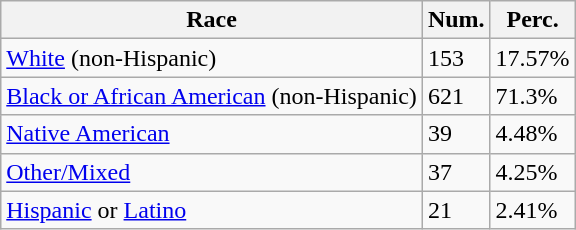<table class="wikitable">
<tr>
<th>Race</th>
<th>Num.</th>
<th>Perc.</th>
</tr>
<tr>
<td><a href='#'>White</a> (non-Hispanic)</td>
<td>153</td>
<td>17.57%</td>
</tr>
<tr>
<td><a href='#'>Black or African American</a> (non-Hispanic)</td>
<td>621</td>
<td>71.3%</td>
</tr>
<tr>
<td><a href='#'>Native American</a></td>
<td>39</td>
<td>4.48%</td>
</tr>
<tr>
<td><a href='#'>Other/Mixed</a></td>
<td>37</td>
<td>4.25%</td>
</tr>
<tr>
<td><a href='#'>Hispanic</a> or <a href='#'>Latino</a></td>
<td>21</td>
<td>2.41%</td>
</tr>
</table>
